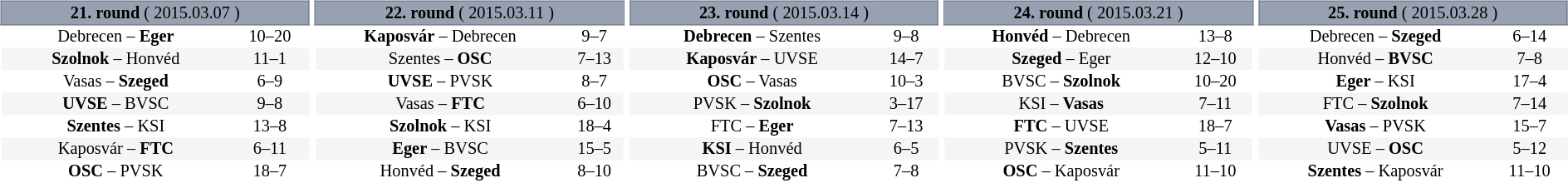<table table width=100%>
<tr>
<td width=20% valign="top"><br><table border=0 cellspacing=0 cellpadding=1em style="font-size: 85%; border-collapse: collapse;" width=100%>
<tr>
<td colspan=5 bgcolor=#98A1B2 style="border:1px solid #7A8392; text-align: center;"><span><strong>21. round</strong> ( 2015.03.07 )</span></td>
</tr>
<tr align=center bgcolor=#FFFFFF>
<td>Debrecen – <strong>Eger</strong></td>
<td>10–20</td>
</tr>
<tr align=center bgcolor=#f5f5f5>
<td><strong>Szolnok</strong> – Honvéd</td>
<td>11–1</td>
</tr>
<tr align=center bgcolor=#FFFFFF>
<td>Vasas – <strong>Szeged</strong></td>
<td>6–9</td>
</tr>
<tr align=center bgcolor=#f5f5f5>
<td><strong>UVSE</strong> – BVSC</td>
<td>9–8</td>
</tr>
<tr align=center bgcolor=#FFFFFF>
<td><strong>Szentes</strong> – KSI</td>
<td>13–8</td>
</tr>
<tr align=center bgcolor=#f5f5f5>
<td>Kaposvár – <strong>FTC</strong></td>
<td>6–11</td>
</tr>
<tr align=center bgcolor=#FFFFFF>
<td><strong>OSC</strong> – PVSK</td>
<td>18–7</td>
</tr>
</table>
</td>
<td width=20% valign="top"><br><table border=0 cellspacing=0 cellpadding=1em style="font-size: 85%; border-collapse: collapse;" width=100%>
<tr>
<td colspan=5 bgcolor=#98A1B2 style="border:1px solid #7A8392; text-align: center;"><span><strong>22. round</strong> ( 2015.03.11 )</span></td>
</tr>
<tr align=center bgcolor=#FFFFFF>
<td><strong>Kaposvár</strong> – Debrecen</td>
<td>9–7</td>
</tr>
<tr align=center bgcolor=#f5f5f5>
<td>Szentes – <strong>OSC</strong></td>
<td>7–13</td>
</tr>
<tr align=center bgcolor=#FFFFFF>
<td><strong>UVSE</strong> – PVSK</td>
<td>8–7</td>
</tr>
<tr align=center bgcolor=#f5f5f5>
<td>Vasas – <strong>FTC</strong></td>
<td>6–10</td>
</tr>
<tr align=center bgcolor=#FFFFFF>
<td><strong>Szolnok</strong> – KSI</td>
<td>18–4</td>
</tr>
<tr align=center bgcolor=#f5f5f5>
<td><strong>Eger</strong> – BVSC</td>
<td>15–5</td>
</tr>
<tr align=center bgcolor=#FFFFFF>
<td>Honvéd – <strong>Szeged</strong></td>
<td>8–10</td>
</tr>
</table>
</td>
<td width=20% valign="top"><br><table border=0 cellspacing=0 cellpadding=1em style="font-size: 85%; border-collapse: collapse;" width=100%>
<tr>
<td colspan=5 bgcolor=#98A1B2 style="border:1px solid #7A8392; text-align: center;"><span><strong>23. round</strong> ( 2015.03.14 )</span></td>
</tr>
<tr align=center bgcolor=#FFFFFF>
<td><strong>Debrecen</strong> – Szentes</td>
<td>9–8</td>
</tr>
<tr align=center bgcolor=#f5f5f5>
<td><strong>Kaposvár</strong> – UVSE</td>
<td>14–7</td>
</tr>
<tr align=center bgcolor=#FFFFFF>
<td><strong>OSC</strong> – Vasas</td>
<td>10–3</td>
</tr>
<tr align=center bgcolor=#f5f5f5>
<td>PVSK – <strong>Szolnok</strong></td>
<td>3–17</td>
</tr>
<tr align=center bgcolor=#FFFFFF>
<td>FTC – <strong>Eger</strong></td>
<td>7–13</td>
</tr>
<tr align=center bgcolor=#f5f5f5>
<td><strong>KSI</strong> – Honvéd</td>
<td>6–5</td>
</tr>
<tr align=center bgcolor=#FFFFFF>
<td>BVSC – <strong>Szeged</strong></td>
<td>7–8</td>
</tr>
</table>
</td>
<td width=20% valign="top"><br><table border=0 cellspacing=0 cellpadding=1em style="font-size: 85%; border-collapse: collapse;" width=100%>
<tr>
<td colspan=5 bgcolor=#98A1B2 style="border:1px solid #7A8392; text-align: center;"><span><strong>24. round</strong> ( 2015.03.21 )</span></td>
</tr>
<tr align=center bgcolor=#FFFFFF>
<td><strong>Honvéd</strong> – Debrecen</td>
<td>13–8</td>
</tr>
<tr align=center bgcolor=#f5f5f5>
<td><strong>Szeged</strong> – Eger</td>
<td>12–10</td>
</tr>
<tr align=center bgcolor=#FFFFFF>
<td>BVSC – <strong>Szolnok</strong></td>
<td>10–20</td>
</tr>
<tr align=center bgcolor=#f5f5f5>
<td>KSI – <strong>Vasas</strong></td>
<td>7–11</td>
</tr>
<tr align=center bgcolor=#FFFFFF>
<td><strong>FTC</strong> – UVSE</td>
<td>18–7</td>
</tr>
<tr align=center bgcolor=#f5f5f5>
<td>PVSK – <strong>Szentes</strong></td>
<td>5–11</td>
</tr>
<tr align=center bgcolor=#FFFFFF>
<td><strong>OSC</strong> – Kaposvár</td>
<td>11–10</td>
</tr>
</table>
</td>
<td width=20% valign="top"><br><table border=0 cellspacing=0 cellpadding=1em style="font-size: 85%; border-collapse: collapse;" width=100%>
<tr>
<td colspan=5 bgcolor=#98A1B2 style="border:1px solid #7A8392; text-align: center;"><span><strong>25. round</strong> ( 2015.03.28 )</span></td>
</tr>
<tr align=center bgcolor=#FFFFFF>
<td>Debrecen – <strong>Szeged</strong></td>
<td>6–14</td>
</tr>
<tr align=center bgcolor=#f5f5f5>
<td>Honvéd – <strong>BVSC</strong></td>
<td>7–8</td>
</tr>
<tr align=center bgcolor=#FFFFFF>
<td><strong>Eger</strong> – KSI</td>
<td>17–4</td>
</tr>
<tr align=center bgcolor=#f5f5f5>
<td>FTC – <strong>Szolnok</strong></td>
<td>7–14</td>
</tr>
<tr align=center bgcolor=#FFFFFF>
<td><strong>Vasas</strong> – PVSK</td>
<td>15–7</td>
</tr>
<tr align=center bgcolor=#f5f5f5>
<td>UVSE – <strong>OSC</strong></td>
<td>5–12</td>
</tr>
<tr align=center bgcolor=#FFFFFF>
<td><strong>Szentes</strong> – Kaposvár</td>
<td>11–10</td>
</tr>
</table>
</td>
</tr>
</table>
